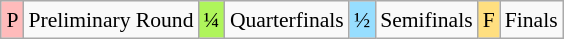<table class="wikitable" style="margin:0.5em auto; font-size:90%; line-height:1.25em; text-align:center;">
<tr>
<td bgcolor="#FFBBBB" align=center>P</td>
<td>Preliminary Round</td>
<td bgcolor="#AFF55B" align=center>¼</td>
<td>Quarterfinals</td>
<td bgcolor="#97DEFF" align=center>½</td>
<td>Semifinals</td>
<td bgcolor="#FFDF80" align=center>F</td>
<td>Finals</td>
</tr>
</table>
